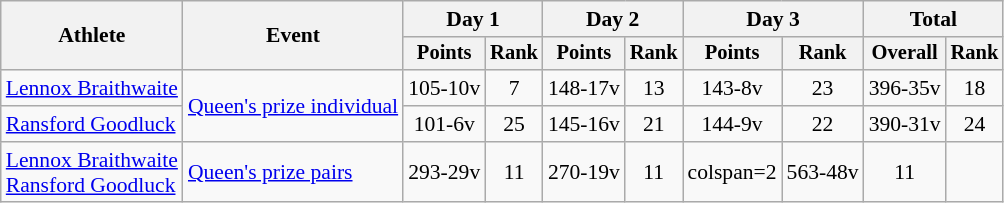<table class="wikitable" style="font-size:90%">
<tr>
<th rowspan=2>Athlete</th>
<th rowspan=2>Event</th>
<th colspan=2>Day 1</th>
<th colspan=2>Day 2</th>
<th colspan=2>Day 3</th>
<th colspan=2>Total</th>
</tr>
<tr style="font-size:95%">
<th>Points</th>
<th>Rank</th>
<th>Points</th>
<th>Rank</th>
<th>Points</th>
<th>Rank</th>
<th>Overall</th>
<th>Rank</th>
</tr>
<tr align=center>
<td align=left><a href='#'>Lennox Braithwaite</a></td>
<td align=left rowspan=2><a href='#'>Queen's prize individual</a></td>
<td>105-10v</td>
<td>7</td>
<td>148-17v</td>
<td>13</td>
<td>143-8v</td>
<td>23</td>
<td>396-35v</td>
<td>18</td>
</tr>
<tr align=center>
<td align=left><a href='#'>Ransford Goodluck</a></td>
<td>101-6v</td>
<td>25</td>
<td>145-16v</td>
<td>21</td>
<td>144-9v</td>
<td>22</td>
<td>390-31v</td>
<td>24</td>
</tr>
<tr align=center>
<td align=left><a href='#'>Lennox Braithwaite</a><br><a href='#'>Ransford Goodluck</a></td>
<td align=left><a href='#'>Queen's prize pairs</a></td>
<td>293-29v</td>
<td>11</td>
<td>270-19v</td>
<td>11</td>
<td>colspan=2 </td>
<td>563-48v</td>
<td>11</td>
</tr>
</table>
